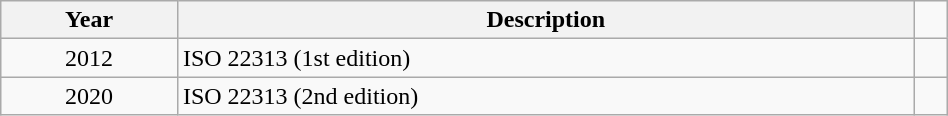<table class = "wikitable" font-size = 95%; width = 50%; background-color = transparent>
<tr>
<th>Year</th>
<th>Description</th>
</tr>
<tr>
<td align = "center">2012</td>
<td>ISO 22313 (1st edition)</td>
<td></td>
</tr>
<tr>
<td align = "center">2020</td>
<td>ISO 22313 (2nd edition)</td>
<td></td>
</tr>
</table>
